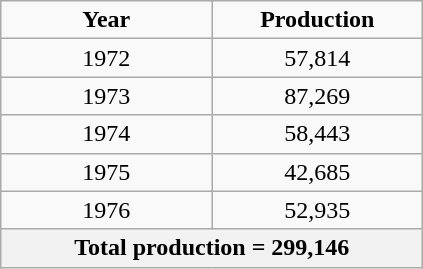<table class="wikitable">
<tr style="text-align:center;">
<td style="width:100pt; "><strong>Year</strong></td>
<td style="width:100pt; text-align:center;"><strong>Production</strong></td>
</tr>
<tr style="text-align:center;">
<td>1972</td>
<td style="text-align:center;">57,814</td>
</tr>
<tr style="text-align:center;">
<td>1973</td>
<td style="text-align:center;">87,269</td>
</tr>
<tr style="text-align:center;">
<td>1974</td>
<td style="text-align:center;">58,443</td>
</tr>
<tr style="text-align:center;">
<td>1975</td>
<td style="text-align:center;">42,685</td>
</tr>
<tr style="text-align:center;">
<td>1976</td>
<td style="text-align:center;">52,935</td>
</tr>
<tr style="text-align:center;">
<th colspan="2" style="text-align:center;">Total production = 299,146</th>
</tr>
</table>
